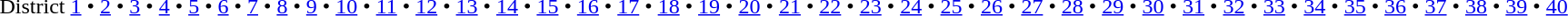<table id=toc class=toc summary=Contents>
<tr>
<td align=center><br>District <a href='#'>1</a> • <a href='#'>2</a> • <a href='#'>3</a> • <a href='#'>4</a> • <a href='#'>5</a> • <a href='#'>6</a> • <a href='#'>7</a> • <a href='#'>8</a> • <a href='#'>9</a> • <a href='#'>10</a> • <a href='#'>11</a> • <a href='#'>12</a> • <a href='#'>13</a> • <a href='#'>14</a> • <a href='#'>15</a> • <a href='#'>16</a> • <a href='#'>17</a> • <a href='#'>18</a> • <a href='#'>19</a> • <a href='#'>20</a> • <a href='#'>21</a> • <a href='#'>22</a> • <a href='#'>23</a> • <a href='#'>24</a> • <a href='#'>25</a> • <a href='#'>26</a> • <a href='#'>27</a> • <a href='#'>28</a> • <a href='#'>29</a> • <a href='#'>30</a> • <a href='#'>31</a> • <a href='#'>32</a> • <a href='#'>33</a> • <a href='#'>34</a> • <a href='#'>35</a> • <a href='#'>36</a> • <a href='#'>37</a> • <a href='#'>38</a> • <a href='#'>39</a> • <a href='#'>40</a></td>
</tr>
</table>
